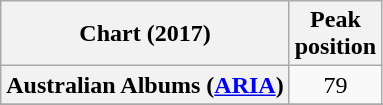<table class="wikitable sortable plainrowheaders" style="text-align:center">
<tr>
<th scope="col">Chart (2017)</th>
<th scope="col">Peak<br> position</th>
</tr>
<tr>
<th scope="row">Australian Albums (<a href='#'>ARIA</a>)</th>
<td>79</td>
</tr>
<tr>
</tr>
<tr>
</tr>
<tr>
</tr>
<tr>
</tr>
<tr>
</tr>
<tr>
</tr>
<tr>
</tr>
</table>
